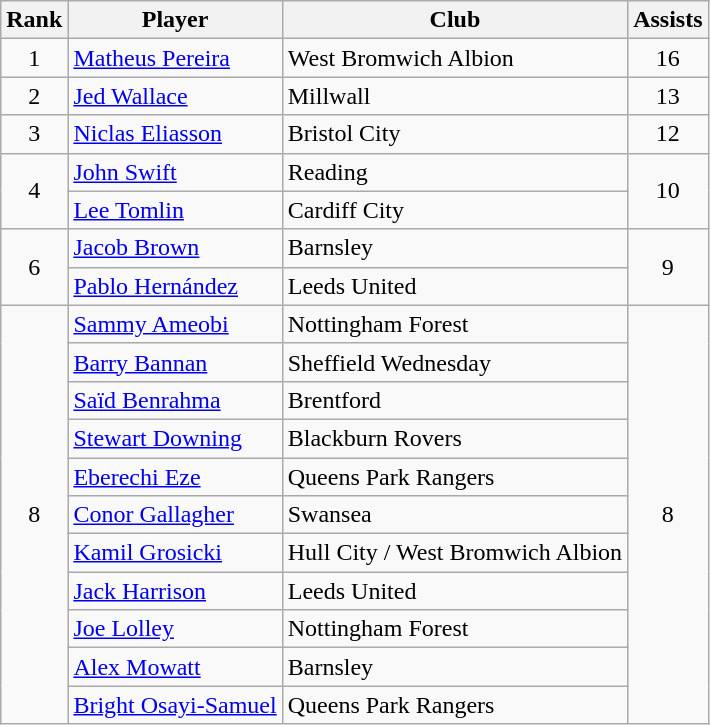<table class="wikitable" style="text-align:center">
<tr>
<th>Rank</th>
<th>Player</th>
<th>Club</th>
<th>Assists</th>
</tr>
<tr>
<td>1</td>
<td align="left"> <a href='#'>Matheus Pereira</a></td>
<td align="left">West Bromwich Albion</td>
<td>16</td>
</tr>
<tr>
<td>2</td>
<td align="left"> <a href='#'>Jed Wallace</a></td>
<td align="left">Millwall</td>
<td>13</td>
</tr>
<tr>
<td>3</td>
<td align="left"> <a href='#'>Niclas Eliasson</a></td>
<td align="left">Bristol City</td>
<td>12</td>
</tr>
<tr>
<td rowspan=2>4</td>
<td align="left"> <a href='#'>John Swift</a></td>
<td align="left">Reading</td>
<td rowspan=2>10</td>
</tr>
<tr>
<td align="left"> <a href='#'>Lee Tomlin</a></td>
<td align="left">Cardiff City</td>
</tr>
<tr>
<td rowspan=2>6</td>
<td align="left"> <a href='#'>Jacob Brown</a></td>
<td align="left">Barnsley</td>
<td rowspan=2>9</td>
</tr>
<tr>
<td align="left"> <a href='#'>Pablo Hernández</a></td>
<td align="left">Leeds United</td>
</tr>
<tr>
<td rowspan=11>8</td>
<td align="left"> <a href='#'>Sammy Ameobi</a></td>
<td align="left">Nottingham Forest</td>
<td rowspan=11>8</td>
</tr>
<tr>
<td align="left"> <a href='#'>Barry Bannan</a></td>
<td align="left">Sheffield Wednesday</td>
</tr>
<tr>
<td align="left"> <a href='#'>Saïd Benrahma</a></td>
<td align="left">Brentford</td>
</tr>
<tr>
<td align="left"> <a href='#'>Stewart Downing</a></td>
<td align="left">Blackburn Rovers</td>
</tr>
<tr>
<td align="left"> <a href='#'>Eberechi Eze</a></td>
<td align="left">Queens Park Rangers</td>
</tr>
<tr>
<td align="left"> <a href='#'>Conor Gallagher</a></td>
<td align="left">Swansea</td>
</tr>
<tr>
<td align="left"> <a href='#'>Kamil Grosicki</a></td>
<td align="left">Hull City / West Bromwich Albion</td>
</tr>
<tr>
<td align="left"> <a href='#'>Jack Harrison</a></td>
<td align="left">Leeds United</td>
</tr>
<tr>
<td align="left"> <a href='#'>Joe Lolley</a></td>
<td align="left">Nottingham Forest</td>
</tr>
<tr>
<td align="left"> <a href='#'>Alex Mowatt</a></td>
<td align="left">Barnsley</td>
</tr>
<tr>
<td align="left"> <a href='#'>Bright Osayi-Samuel</a></td>
<td align="left">Queens Park Rangers</td>
</tr>
</table>
